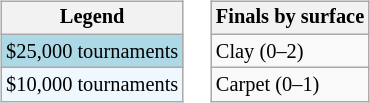<table>
<tr valign=top>
<td><br><table class=wikitable style=font-size:85%>
<tr>
<th>Legend</th>
</tr>
<tr style="background:lightblue;">
<td>$25,000 tournaments</td>
</tr>
<tr style="background:#f0f8ff;">
<td>$10,000 tournaments</td>
</tr>
</table>
</td>
<td><br><table class=wikitable style=font-size:85%>
<tr>
<th>Finals by surface</th>
</tr>
<tr>
<td>Clay (0–2)</td>
</tr>
<tr>
<td>Carpet (0–1)</td>
</tr>
</table>
</td>
</tr>
</table>
